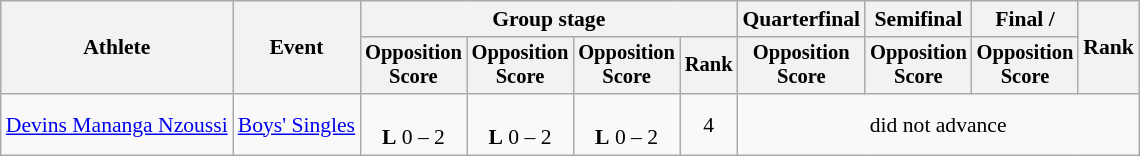<table class="wikitable" style="font-size:90%">
<tr>
<th rowspan=2>Athlete</th>
<th rowspan=2>Event</th>
<th colspan=4>Group stage</th>
<th>Quarterfinal</th>
<th>Semifinal</th>
<th>Final / </th>
<th rowspan=2>Rank</th>
</tr>
<tr style="font-size:95%">
<th>Opposition<br>Score</th>
<th>Opposition<br>Score</th>
<th>Opposition<br>Score</th>
<th>Rank</th>
<th>Opposition<br>Score</th>
<th>Opposition<br>Score</th>
<th>Opposition<br>Score</th>
</tr>
<tr align=center>
<td align=left><a href='#'>Devins Mananga Nzoussi</a></td>
<td align=left><a href='#'>Boys' Singles</a></td>
<td><br><strong>L</strong> 0 – 2</td>
<td><br><strong>L</strong> 0 – 2</td>
<td><br><strong>L</strong> 0 – 2</td>
<td>4</td>
<td colspan=4>did not advance</td>
</tr>
</table>
